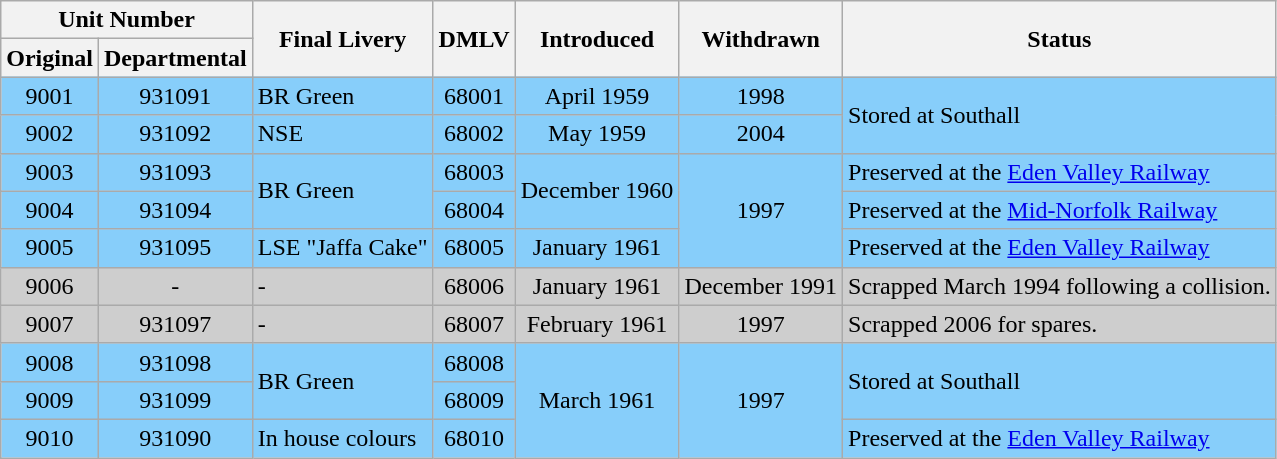<table class="wikitable">
<tr>
<th colspan=2>Unit Number</th>
<th rowspan=2 align=left>Final Livery</th>
<th rowspan=2>DMLV</th>
<th rowspan=2>Introduced</th>
<th rowspan=2>Withdrawn</th>
<th rowspan=2 align=left>Status</th>
</tr>
<tr>
<th>Original</th>
<th>Departmental</th>
</tr>
<tr>
<td style="background-color:#87CEFA" align=center>9001</td>
<td style="background-color:#87CEFA" align=center>931091</td>
<td style="background-color:#87CEFA">BR Green</td>
<td style="background-color:#87CEFA" align=center>68001</td>
<td style="background-color:#87CEFA" align=center>April 1959</td>
<td style="background-color:#87CEFA" align=center>1998</td>
<td rowspan="2" style="background-color:#87CEFA">Stored at Southall</td>
</tr>
<tr>
<td style="background-color:#87CEFA" align=center>9002</td>
<td style="background-color:#87CEFA" align=center>931092</td>
<td style="background-color:#87CEFA">NSE</td>
<td style="background-color:#87CEFA" align=center>68002</td>
<td style="background-color:#87CEFA" align=center>May 1959</td>
<td style="background-color:#87CEFA" align=center>2004</td>
</tr>
<tr>
<td style="background-color:#87CEFA" align=center>9003</td>
<td style="background-color:#87CEFA" align=center>931093</td>
<td rowspan="2" style="background-color:#87CEFA">BR Green</td>
<td style="background-color:#87CEFA" align=center>68003</td>
<td rowspan="2" style="background-color:#87CEFA" align="center">December 1960</td>
<td rowspan="3" style="background-color:#87CEFA" align="center">1997</td>
<td style="background-color:#87CEFA">Preserved at the <a href='#'>Eden Valley Railway</a></td>
</tr>
<tr>
<td style="background-color:#87CEFA" align=center>9004</td>
<td style="background-color:#87CEFA" align=center>931094</td>
<td style="background-color:#87CEFA" align=center>68004</td>
<td style="background-color:#87CEFA">Preserved at the <a href='#'>Mid-Norfolk Railway</a></td>
</tr>
<tr>
<td style="background-color:#87CEFA" align=center>9005</td>
<td style="background-color:#87CEFA" align=center>931095</td>
<td style="background-color:#87CEFA">LSE "Jaffa Cake"</td>
<td style="background-color:#87CEFA" align=center>68005</td>
<td style="background-color:#87CEFA" align=center>January 1961</td>
<td style="background-color:#87CEFA">Preserved at the <a href='#'>Eden Valley Railway</a></td>
</tr>
<tr>
<td style="background-color:#CECECE" align=center>9006</td>
<td style="background-color:#CECECE" align=center>-</td>
<td style="background-color:#CECECE">-</td>
<td style="background-color:#CECECE" align=center>68006</td>
<td style="background-color:#CECECE" align=center>January 1961</td>
<td style="background-color:#CECECE" align=center>December 1991</td>
<td style="background-color:#CECECE">Scrapped March 1994 following a collision.</td>
</tr>
<tr>
<td style="background-color:#CECECE" align=center>9007</td>
<td style="background-color:#CECECE" align=center>931097</td>
<td style="background-color:#CECECE">-</td>
<td style="background-color:#CECECE" align=center>68007</td>
<td style="background-color:#CECECE" align=center>February 1961</td>
<td style="background-color:#CECECE" align=center>1997</td>
<td style="background-color:#CECECE">Scrapped 2006 for spares.</td>
</tr>
<tr>
<td style="background-color:#87CEFA" align=center>9008</td>
<td style="background-color:#87CEFA" align=center>931098</td>
<td rowspan="2" style="background-color:#87CEFA">BR Green</td>
<td style="background-color:#87CEFA" align=center>68008</td>
<td rowspan="3" style="background-color:#87CEFA" align="center">March 1961</td>
<td rowspan="3" style="background-color:#87CEFA" align="center">1997</td>
<td rowspan="2" style="background-color:#87CEFA">Stored at Southall</td>
</tr>
<tr>
<td style="background-color:#87CEFA" align=center>9009</td>
<td style="background-color:#87CEFA" align=center>931099</td>
<td style="background-color:#87CEFA" align=center>68009</td>
</tr>
<tr>
<td style="background-color:#87CEFA" align=center>9010</td>
<td style="background-color:#87CEFA" align=center>931090</td>
<td style="background-color:#87CEFA">In house colours</td>
<td style="background-color:#87CEFA" align=center>68010</td>
<td style="background-color:#87CEFA">Preserved at the <a href='#'>Eden Valley Railway</a></td>
</tr>
</table>
